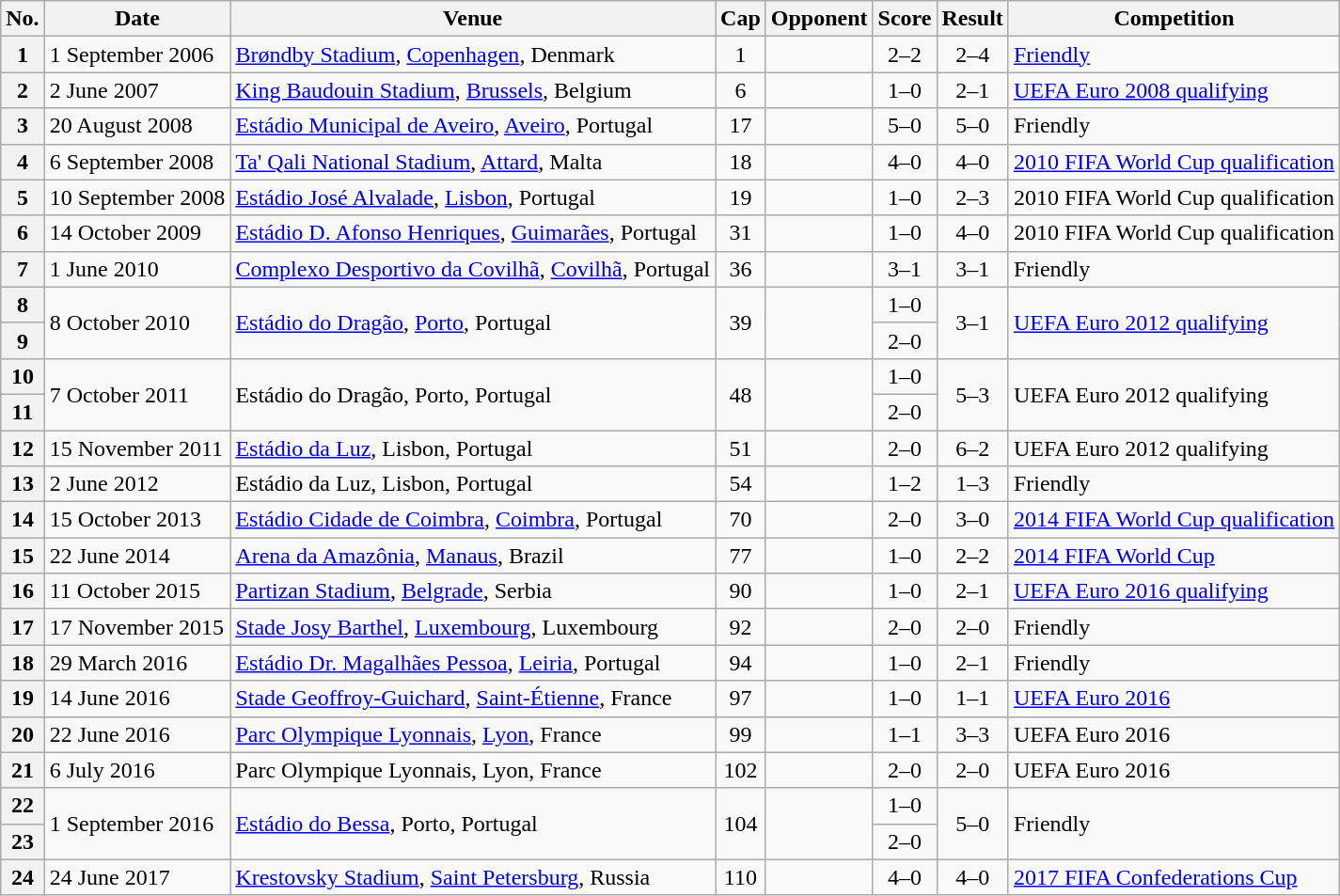<table class="wikitable sortable plainrowheaders">
<tr>
<th scope=col>No.</th>
<th scope=col data-sort-type=date>Date</th>
<th scope=col>Venue</th>
<th scope=col>Cap</th>
<th scope=col>Opponent</th>
<th scope=col>Score</th>
<th scope=col>Result</th>
<th scope=col>Competition</th>
</tr>
<tr>
<th scope=row style=text-align:center>1</th>
<td>1 September 2006</td>
<td><a href='#'>Brøndby Stadium</a>, <a href='#'>Copenhagen</a>, Denmark</td>
<td align=center>1</td>
<td></td>
<td align=center>2–2</td>
<td align=center>2–4</td>
<td><a href='#'>Friendly</a></td>
</tr>
<tr>
<th scope=row style=text-align:center>2</th>
<td>2 June 2007</td>
<td><a href='#'>King Baudouin Stadium</a>, <a href='#'>Brussels</a>, Belgium</td>
<td align=center>6</td>
<td></td>
<td align=center>1–0</td>
<td align=center>2–1</td>
<td><a href='#'>UEFA Euro 2008 qualifying</a></td>
</tr>
<tr>
<th scope=row style=text-align:center>3</th>
<td>20 August 2008</td>
<td><a href='#'>Estádio Municipal de Aveiro</a>, <a href='#'>Aveiro</a>, Portugal</td>
<td align=center>17</td>
<td></td>
<td align=center>5–0</td>
<td align=center>5–0</td>
<td>Friendly</td>
</tr>
<tr>
<th scope=row style=text-align:center>4</th>
<td>6 September 2008</td>
<td><a href='#'>Ta' Qali National Stadium</a>, <a href='#'>Attard</a>, Malta</td>
<td align=center>18</td>
<td></td>
<td align=center>4–0</td>
<td align=center>4–0</td>
<td><a href='#'>2010 FIFA World Cup qualification</a></td>
</tr>
<tr>
<th scope=row style=text-align:center>5</th>
<td>10 September 2008</td>
<td><a href='#'>Estádio José Alvalade</a>, <a href='#'>Lisbon</a>, Portugal</td>
<td align=center>19</td>
<td></td>
<td align=center>1–0</td>
<td align=center>2–3</td>
<td>2010 FIFA World Cup qualification</td>
</tr>
<tr>
<th scope=row style=text-align:center>6</th>
<td>14 October 2009</td>
<td><a href='#'>Estádio D. Afonso Henriques</a>, <a href='#'>Guimarães</a>, Portugal</td>
<td align=center>31</td>
<td></td>
<td align=center>1–0</td>
<td align=center>4–0</td>
<td>2010 FIFA World Cup qualification</td>
</tr>
<tr>
<th scope=row style=text-align:center>7</th>
<td>1 June 2010</td>
<td><a href='#'>Complexo Desportivo da Covilhã</a>, <a href='#'>Covilhã</a>, Portugal</td>
<td align=center>36</td>
<td></td>
<td align=center>3–1</td>
<td align=center>3–1</td>
<td>Friendly</td>
</tr>
<tr>
<th scope=row style=text-align:center>8</th>
<td rowspan=2>8 October 2010</td>
<td rowspan=2><a href='#'>Estádio do Dragão</a>, <a href='#'>Porto</a>, Portugal</td>
<td rowspan=2 align=center>39</td>
<td rowspan=2></td>
<td align=center>1–0</td>
<td rowspan=2 align=center>3–1</td>
<td rowspan="2"><a href='#'>UEFA Euro 2012 qualifying</a></td>
</tr>
<tr>
<th scope=row style=text-align:center>9</th>
<td align=center>2–0</td>
</tr>
<tr>
<th scope=row style=text-align:center>10</th>
<td rowspan=2>7 October 2011</td>
<td rowspan=2>Estádio do Dragão, Porto, Portugal</td>
<td rowspan=2 align=center>48</td>
<td rowspan=2></td>
<td align=center>1–0</td>
<td rowspan=2 align=center>5–3</td>
<td rowspan="2">UEFA Euro 2012 qualifying</td>
</tr>
<tr>
<th scope=row style=text-align:center>11</th>
<td align=center>2–0</td>
</tr>
<tr>
<th scope=row style=text-align:center>12</th>
<td>15 November 2011</td>
<td><a href='#'>Estádio da Luz</a>, Lisbon, Portugal</td>
<td align=center>51</td>
<td></td>
<td align=center>2–0</td>
<td align=center>6–2</td>
<td>UEFA Euro 2012 qualifying</td>
</tr>
<tr>
<th scope=row style=text-align:center>13</th>
<td>2 June 2012</td>
<td>Estádio da Luz, Lisbon, Portugal</td>
<td align=center>54</td>
<td></td>
<td align=center>1–2</td>
<td align=center>1–3</td>
<td>Friendly</td>
</tr>
<tr>
<th scope=row style=text-align:center>14</th>
<td>15 October 2013</td>
<td><a href='#'>Estádio Cidade de Coimbra</a>, <a href='#'>Coimbra</a>, Portugal</td>
<td align=center>70</td>
<td></td>
<td align=center>2–0</td>
<td align=center>3–0</td>
<td><a href='#'>2014 FIFA World Cup qualification</a></td>
</tr>
<tr>
<th scope=row style=text-align:center>15</th>
<td>22 June 2014</td>
<td><a href='#'>Arena da Amazônia</a>, <a href='#'>Manaus</a>, Brazil</td>
<td align=center>77</td>
<td></td>
<td align=center>1–0</td>
<td align=center>2–2</td>
<td><a href='#'>2014 FIFA World Cup</a></td>
</tr>
<tr>
<th scope=row style=text-align:center>16</th>
<td>11 October 2015</td>
<td><a href='#'>Partizan Stadium</a>, <a href='#'>Belgrade</a>, Serbia</td>
<td align=center>90</td>
<td></td>
<td align=center>1–0</td>
<td align=center>2–1</td>
<td><a href='#'>UEFA Euro 2016 qualifying</a></td>
</tr>
<tr>
<th scope=row style=text-align:center>17</th>
<td>17 November 2015</td>
<td><a href='#'>Stade Josy Barthel</a>, <a href='#'>Luxembourg</a>, Luxembourg</td>
<td align=center>92</td>
<td></td>
<td align=center>2–0</td>
<td align=center>2–0</td>
<td>Friendly</td>
</tr>
<tr>
<th scope=row style=text-align:center>18</th>
<td>29 March 2016</td>
<td><a href='#'>Estádio Dr. Magalhães Pessoa</a>, <a href='#'>Leiria</a>, Portugal</td>
<td align=center>94</td>
<td></td>
<td align=center>1–0</td>
<td align=center>2–1</td>
<td>Friendly</td>
</tr>
<tr>
<th scope=row style=text-align:center>19</th>
<td>14 June 2016</td>
<td><a href='#'>Stade Geoffroy-Guichard</a>, <a href='#'>Saint-Étienne</a>, France</td>
<td align=center>97</td>
<td></td>
<td align=center>1–0</td>
<td align=center>1–1</td>
<td><a href='#'>UEFA Euro 2016</a></td>
</tr>
<tr>
<th scope=row style=text-align:center>20</th>
<td>22 June 2016</td>
<td><a href='#'>Parc Olympique Lyonnais</a>, <a href='#'>Lyon</a>, France</td>
<td align=center>99</td>
<td></td>
<td align=center>1–1</td>
<td align=center>3–3</td>
<td>UEFA Euro 2016</td>
</tr>
<tr>
<th scope=row style=text-align:center>21</th>
<td>6 July 2016</td>
<td>Parc Olympique Lyonnais, Lyon, France</td>
<td align="center">102</td>
<td></td>
<td align=center>2–0</td>
<td align=center>2–0</td>
<td>UEFA Euro 2016</td>
</tr>
<tr>
<th scope=row style=text-align:center>22</th>
<td rowspan=2>1 September 2016</td>
<td rowspan=2><a href='#'>Estádio do Bessa</a>, Porto, Portugal</td>
<td rowspan=2 align=center>104</td>
<td rowspan=2></td>
<td align=center>1–0</td>
<td rowspan=2 align=center>5–0</td>
<td rowspan=2>Friendly</td>
</tr>
<tr>
<th scope=row style=text-align:center>23</th>
<td align=center>2–0</td>
</tr>
<tr>
<th scope=row style=text-align:center>24</th>
<td>24 June 2017</td>
<td><a href='#'>Krestovsky Stadium</a>, <a href='#'>Saint Petersburg</a>, Russia</td>
<td align=center>110</td>
<td></td>
<td align=center>4–0</td>
<td align=center>4–0</td>
<td><a href='#'>2017 FIFA Confederations Cup</a></td>
</tr>
</table>
